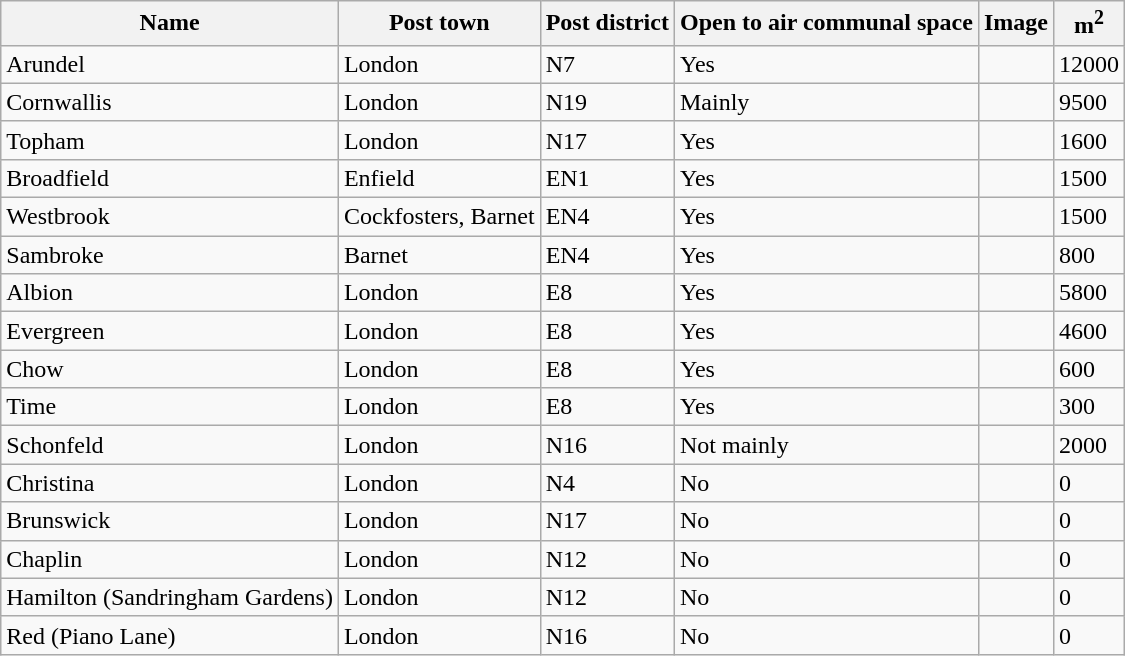<table class="wikitable sortable">
<tr>
<th>Name</th>
<th>Post town</th>
<th>Post district</th>
<th>Open to air communal space</th>
<th>Image</th>
<th>m<sup>2</sup></th>
</tr>
<tr>
<td>Arundel</td>
<td>London</td>
<td>N7</td>
<td>Yes</td>
<td></td>
<td>12000</td>
</tr>
<tr>
<td>Cornwallis</td>
<td>London</td>
<td>N19</td>
<td>Mainly</td>
<td></td>
<td>9500</td>
</tr>
<tr>
<td>Topham</td>
<td>London</td>
<td>N17</td>
<td>Yes</td>
<td></td>
<td>1600</td>
</tr>
<tr>
<td>Broadfield</td>
<td>Enfield</td>
<td>EN1</td>
<td>Yes</td>
<td></td>
<td>1500</td>
</tr>
<tr>
<td>Westbrook</td>
<td>Cockfosters, Barnet</td>
<td>EN4</td>
<td>Yes</td>
<td></td>
<td>1500</td>
</tr>
<tr>
<td>Sambroke</td>
<td>Barnet</td>
<td>EN4</td>
<td>Yes</td>
<td></td>
<td>800</td>
</tr>
<tr>
<td>Albion</td>
<td>London</td>
<td>E8</td>
<td>Yes</td>
<td></td>
<td>5800</td>
</tr>
<tr>
<td>Evergreen</td>
<td>London</td>
<td>E8</td>
<td>Yes</td>
<td></td>
<td>4600</td>
</tr>
<tr>
<td>Chow</td>
<td>London</td>
<td>E8</td>
<td>Yes</td>
<td></td>
<td>600</td>
</tr>
<tr>
<td>Time</td>
<td>London</td>
<td>E8</td>
<td>Yes</td>
<td></td>
<td>300</td>
</tr>
<tr>
<td>Schonfeld</td>
<td>London</td>
<td>N16</td>
<td>Not mainly</td>
<td></td>
<td>2000</td>
</tr>
<tr>
<td>Christina</td>
<td>London</td>
<td>N4</td>
<td>No</td>
<td></td>
<td>0</td>
</tr>
<tr>
<td>Brunswick</td>
<td>London</td>
<td>N17</td>
<td>No</td>
<td></td>
<td>0</td>
</tr>
<tr>
<td>Chaplin</td>
<td>London</td>
<td>N12</td>
<td>No</td>
<td></td>
<td>0</td>
</tr>
<tr>
<td>Hamilton (Sandringham Gardens)</td>
<td>London</td>
<td>N12</td>
<td>No</td>
<td></td>
<td>0</td>
</tr>
<tr>
<td>Red (Piano Lane)</td>
<td>London</td>
<td>N16</td>
<td>No</td>
<td></td>
<td>0</td>
</tr>
</table>
